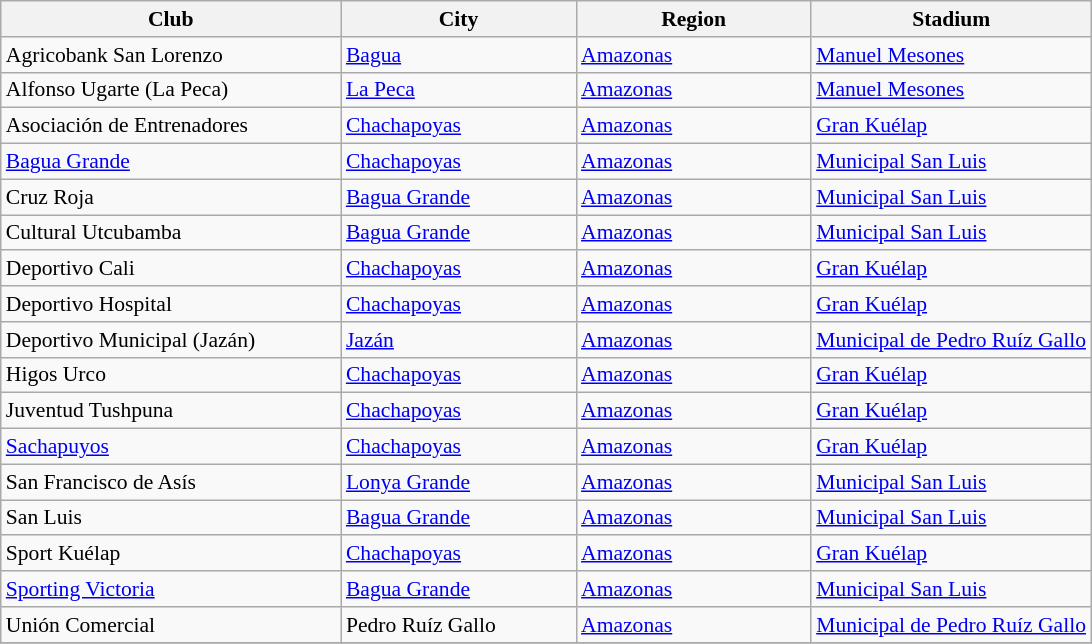<table class="wikitable sortable" style="font-size:90%">
<tr>
<th width=220px>Club</th>
<th width=150px>City</th>
<th width=150px>Region</th>
<th width=180px>Stadium</th>
</tr>
<tr>
<td>Agricobank San Lorenzo</td>
<td><a href='#'>Bagua</a></td>
<td><a href='#'>Amazonas</a></td>
<td><a href='#'>Manuel Mesones</a></td>
</tr>
<tr>
<td>Alfonso Ugarte (La Peca)</td>
<td><a href='#'>La Peca</a></td>
<td><a href='#'>Amazonas</a></td>
<td><a href='#'>Manuel Mesones</a></td>
</tr>
<tr>
<td>Asociación de Entrenadores</td>
<td><a href='#'>Chachapoyas</a></td>
<td><a href='#'>Amazonas</a></td>
<td><a href='#'>Gran Kuélap</a></td>
</tr>
<tr>
<td><a href='#'>Bagua Grande</a></td>
<td><a href='#'>Chachapoyas</a></td>
<td><a href='#'>Amazonas</a></td>
<td><a href='#'>Municipal San Luis</a></td>
</tr>
<tr>
<td>Cruz Roja</td>
<td><a href='#'>Bagua Grande</a></td>
<td><a href='#'>Amazonas</a></td>
<td><a href='#'>Municipal San Luis</a></td>
</tr>
<tr>
<td>Cultural Utcubamba</td>
<td><a href='#'>Bagua Grande</a></td>
<td><a href='#'>Amazonas</a></td>
<td><a href='#'>Municipal San Luis</a></td>
</tr>
<tr>
<td>Deportivo Cali</td>
<td><a href='#'>Chachapoyas</a></td>
<td><a href='#'>Amazonas</a></td>
<td><a href='#'>Gran Kuélap</a></td>
</tr>
<tr>
<td>Deportivo Hospital</td>
<td><a href='#'>Chachapoyas</a></td>
<td><a href='#'>Amazonas</a></td>
<td><a href='#'>Gran Kuélap</a></td>
</tr>
<tr>
<td>Deportivo Municipal (Jazán)</td>
<td><a href='#'>Jazán</a></td>
<td><a href='#'>Amazonas</a></td>
<td><a href='#'>Municipal de Pedro Ruíz Gallo</a></td>
</tr>
<tr>
<td>Higos Urco</td>
<td><a href='#'>Chachapoyas</a></td>
<td><a href='#'>Amazonas</a></td>
<td><a href='#'>Gran Kuélap</a></td>
</tr>
<tr>
<td>Juventud Tushpuna</td>
<td><a href='#'>Chachapoyas</a></td>
<td><a href='#'>Amazonas</a></td>
<td><a href='#'>Gran Kuélap</a></td>
</tr>
<tr>
<td><a href='#'>Sachapuyos</a></td>
<td><a href='#'>Chachapoyas</a></td>
<td><a href='#'>Amazonas</a></td>
<td><a href='#'>Gran Kuélap</a></td>
</tr>
<tr>
<td>San Francisco de Asís</td>
<td><a href='#'>Lonya Grande</a></td>
<td><a href='#'>Amazonas</a></td>
<td><a href='#'>Municipal San Luis</a></td>
</tr>
<tr>
<td>San Luis</td>
<td><a href='#'>Bagua Grande</a></td>
<td><a href='#'>Amazonas</a></td>
<td><a href='#'>Municipal San Luis</a></td>
</tr>
<tr>
<td>Sport Kuélap</td>
<td><a href='#'>Chachapoyas</a></td>
<td><a href='#'>Amazonas</a></td>
<td><a href='#'>Gran Kuélap</a></td>
</tr>
<tr>
<td><a href='#'>Sporting Victoria</a></td>
<td><a href='#'>Bagua Grande</a></td>
<td><a href='#'>Amazonas</a></td>
<td><a href='#'>Municipal San Luis</a></td>
</tr>
<tr>
<td>Unión Comercial</td>
<td>Pedro Ruíz Gallo</td>
<td><a href='#'>Amazonas</a></td>
<td><a href='#'>Municipal de Pedro Ruíz Gallo</a></td>
</tr>
<tr>
</tr>
</table>
